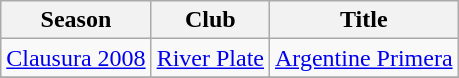<table class="wikitable" style="text-align: center;">
<tr>
<th>Season</th>
<th>Club</th>
<th>Title</th>
</tr>
<tr>
<td><a href='#'>Clausura 2008</a></td>
<td><a href='#'>River Plate</a></td>
<td><a href='#'>Argentine Primera</a></td>
</tr>
<tr>
</tr>
</table>
